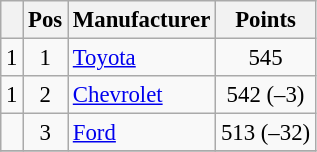<table class="wikitable" style="font-size: 95%;">
<tr>
<th></th>
<th>Pos</th>
<th>Manufacturer</th>
<th>Points</th>
</tr>
<tr>
<td align="left"> 1</td>
<td style="text-align:center;">1</td>
<td><a href='#'>Toyota</a></td>
<td style="text-align:center;">545</td>
</tr>
<tr>
<td align="left"> 1</td>
<td style="text-align:center;">2</td>
<td><a href='#'>Chevrolet</a></td>
<td style="text-align:center;">542 (–3)</td>
</tr>
<tr>
<td align="left"></td>
<td style="text-align:center;">3</td>
<td><a href='#'>Ford</a></td>
<td style="text-align:center;">513 (–32)</td>
</tr>
<tr class="sortbottom">
</tr>
</table>
